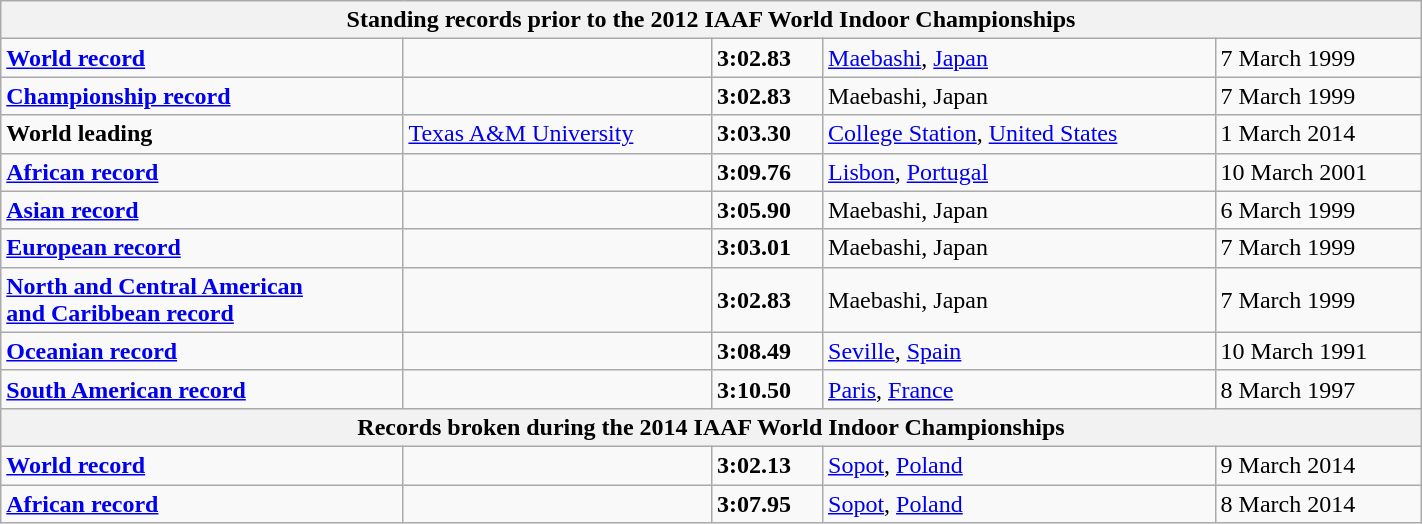<table class="wikitable" width=75%>
<tr>
<th colspan="5">Standing records prior to the 2012 IAAF World Indoor Championships</th>
</tr>
<tr>
<td><strong><a href='#'>World record</a></strong></td>
<td></td>
<td><strong>3:02.83</strong></td>
<td><a href='#'>Maebashi</a>, <a href='#'>Japan</a></td>
<td>7 March 1999</td>
</tr>
<tr>
<td><strong><a href='#'>Championship record</a></strong></td>
<td></td>
<td><strong>3:02.83</strong></td>
<td>Maebashi, Japan</td>
<td>7 March 1999</td>
</tr>
<tr>
<td><strong>World leading</strong></td>
<td><a href='#'>Texas A&M University</a></td>
<td><strong>3:03.30</strong></td>
<td><a href='#'>College Station</a>, <a href='#'>United States</a></td>
<td>1 March 2014</td>
</tr>
<tr>
<td><strong><a href='#'>African record</a></strong></td>
<td></td>
<td><strong>3:09.76</strong></td>
<td><a href='#'>Lisbon</a>, <a href='#'>Portugal</a></td>
<td>10 March 2001</td>
</tr>
<tr>
<td><strong><a href='#'>Asian record</a></strong></td>
<td></td>
<td><strong>3:05.90</strong></td>
<td>Maebashi, Japan</td>
<td>6 March 1999</td>
</tr>
<tr>
<td><strong><a href='#'>European record</a></strong></td>
<td></td>
<td><strong>3:03.01</strong></td>
<td>Maebashi, Japan</td>
<td>7 March 1999</td>
</tr>
<tr>
<td><strong><a href='#'>North and Central American <br>and Caribbean record</a></strong></td>
<td></td>
<td><strong>3:02.83</strong></td>
<td>Maebashi, Japan</td>
<td>7 March 1999</td>
</tr>
<tr>
<td><strong><a href='#'>Oceanian record</a></strong></td>
<td></td>
<td><strong>3:08.49</strong></td>
<td><a href='#'>Seville</a>, <a href='#'>Spain</a></td>
<td>10 March 1991</td>
</tr>
<tr>
<td><strong><a href='#'>South American record</a></strong></td>
<td></td>
<td><strong>3:10.50</strong></td>
<td><a href='#'>Paris</a>, <a href='#'>France</a></td>
<td>8 March 1997</td>
</tr>
<tr>
<th colspan="5">Records broken during the 2014 IAAF World Indoor Championships</th>
</tr>
<tr>
<td><strong><a href='#'>World record</a></strong></td>
<td></td>
<td><strong>3:02.13</strong></td>
<td><a href='#'>Sopot</a>, <a href='#'>Poland</a></td>
<td>9 March 2014</td>
</tr>
<tr>
<td><strong><a href='#'>African record</a></strong></td>
<td></td>
<td><strong>3:07.95</strong></td>
<td><a href='#'>Sopot</a>, <a href='#'>Poland</a></td>
<td>8 March 2014</td>
</tr>
</table>
